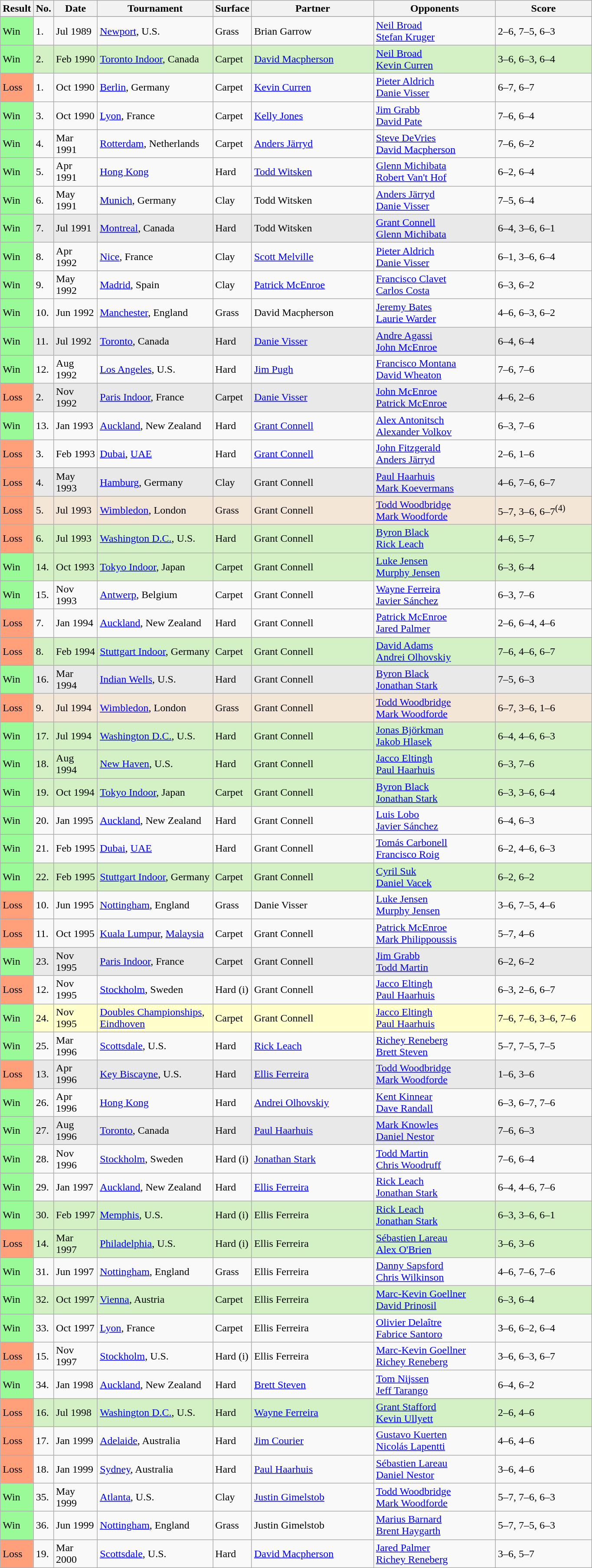<table class="sortable wikitable">
<tr>
<th style="width:40px">Result</th>
<th style="width:20px" class="unsortable">No.</th>
<th style="width:60px">Date</th>
<th style="width:170px">Tournament</th>
<th style="width:50px">Surface</th>
<th style="width:180px">Partner</th>
<th style="width:180px">Opponents</th>
<th style="width:140px" class="unsortable">Score</th>
</tr>
<tr>
</tr>
<tr>
<td style="background:#98fb98;">Win</td>
<td>1.</td>
<td>Jul 1989</td>
<td><a href='#'>Newport</a>, U.S.</td>
<td>Grass</td>
<td> Brian Garrow</td>
<td> <a href='#'>Neil Broad</a> <br>  <a href='#'>Stefan Kruger</a></td>
<td>2–6, 7–5, 6–3</td>
</tr>
<tr style="background:#d4f1c5;">
<td style="background:#98fb98;">Win</td>
<td>2.</td>
<td>Feb 1990</td>
<td><a href='#'>Toronto Indoor</a>, Canada</td>
<td>Carpet</td>
<td> <a href='#'>David Macpherson</a></td>
<td> <a href='#'>Neil Broad</a> <br>  <a href='#'>Kevin Curren</a></td>
<td>3–6, 6–3, 6–4</td>
</tr>
<tr>
<td style="background:#ffa07a;">Loss</td>
<td>1.</td>
<td>Oct 1990</td>
<td><a href='#'>Berlin</a>, Germany</td>
<td>Carpet</td>
<td> <a href='#'>Kevin Curren</a></td>
<td> <a href='#'>Pieter Aldrich</a> <br>  <a href='#'>Danie Visser</a></td>
<td>6–7, 6–7</td>
</tr>
<tr>
<td style="background:#98fb98;">Win</td>
<td>3.</td>
<td>Oct 1990</td>
<td><a href='#'>Lyon</a>, France</td>
<td>Carpet</td>
<td> <a href='#'>Kelly Jones</a></td>
<td> <a href='#'>Jim Grabb</a> <br>  <a href='#'>David Pate</a></td>
<td>7–6, 6–4</td>
</tr>
<tr>
<td style="background:#98fb98;">Win</td>
<td>4.</td>
<td>Mar 1991</td>
<td><a href='#'>Rotterdam</a>, Netherlands</td>
<td>Carpet</td>
<td> <a href='#'>Anders Järryd</a></td>
<td> <a href='#'>Steve DeVries</a> <br>  <a href='#'>David Macpherson</a></td>
<td>7–6, 6–2</td>
</tr>
<tr>
<td style="background:#98fb98;">Win</td>
<td>5.</td>
<td>Apr 1991</td>
<td><a href='#'>Hong Kong</a></td>
<td>Hard</td>
<td> <a href='#'>Todd Witsken</a></td>
<td> <a href='#'>Glenn Michibata</a> <br>  <a href='#'>Robert Van't Hof</a></td>
<td>6–2, 6–4</td>
</tr>
<tr>
<td style="background:#98fb98;">Win</td>
<td>6.</td>
<td>May 1991</td>
<td><a href='#'>Munich</a>, Germany</td>
<td>Clay</td>
<td> Todd Witsken</td>
<td> <a href='#'>Anders Järryd</a> <br>  <a href='#'>Danie Visser</a></td>
<td>7–5, 6–4</td>
</tr>
<tr style="background:#e9e9e9;">
<td style="background:#98fb98;">Win</td>
<td>7.</td>
<td>Jul 1991</td>
<td><a href='#'>Montreal</a>, Canada</td>
<td>Hard</td>
<td> Todd Witsken</td>
<td> <a href='#'>Grant Connell</a> <br>  <a href='#'>Glenn Michibata</a></td>
<td>6–4, 3–6, 6–1</td>
</tr>
<tr>
<td style="background:#98fb98;">Win</td>
<td>8.</td>
<td>Apr 1992</td>
<td><a href='#'>Nice</a>, France</td>
<td>Clay</td>
<td> <a href='#'>Scott Melville</a></td>
<td> <a href='#'>Pieter Aldrich</a> <br>  <a href='#'>Danie Visser</a></td>
<td>6–1, 3–6, 6–4</td>
</tr>
<tr>
<td style="background:#98fb98;">Win</td>
<td>9.</td>
<td>May 1992</td>
<td><a href='#'>Madrid</a>, Spain</td>
<td>Clay</td>
<td> <a href='#'>Patrick McEnroe</a></td>
<td> <a href='#'>Francisco Clavet</a> <br>  <a href='#'>Carlos Costa</a></td>
<td>6–3, 6–2</td>
</tr>
<tr>
<td style="background:#98fb98;">Win</td>
<td>10.</td>
<td>Jun 1992</td>
<td><a href='#'>Manchester</a>, England</td>
<td>Grass</td>
<td> David Macpherson</td>
<td> <a href='#'>Jeremy Bates</a> <br>  <a href='#'>Laurie Warder</a></td>
<td>4–6, 6–3, 6–2</td>
</tr>
<tr style="background:#e9e9e9;">
<td style="background:#98fb98;">Win</td>
<td>11.</td>
<td>Jul 1992</td>
<td><a href='#'>Toronto</a>, Canada</td>
<td>Hard</td>
<td> <a href='#'>Danie Visser</a></td>
<td> <a href='#'>Andre Agassi</a> <br>  <a href='#'>John McEnroe</a></td>
<td>6–4, 6–4</td>
</tr>
<tr>
<td style="background:#98fb98;">Win</td>
<td>12.</td>
<td>Aug 1992</td>
<td><a href='#'>Los Angeles</a>, U.S.</td>
<td>Hard</td>
<td> <a href='#'>Jim Pugh</a></td>
<td> <a href='#'>Francisco Montana</a> <br>  <a href='#'>David Wheaton</a></td>
<td>7–6, 7–6</td>
</tr>
<tr style="background:#e9e9e9;">
<td style="background:#ffa07a;">Loss</td>
<td>2.</td>
<td>Nov 1992</td>
<td><a href='#'>Paris Indoor</a>, France</td>
<td>Carpet</td>
<td> <a href='#'>Danie Visser</a></td>
<td> <a href='#'>John McEnroe</a> <br>  <a href='#'>Patrick McEnroe</a></td>
<td>4–6, 2–6</td>
</tr>
<tr>
<td style="background:#98fb98;">Win</td>
<td>13.</td>
<td>Jan 1993</td>
<td><a href='#'>Auckland</a>, New Zealand</td>
<td>Hard</td>
<td> <a href='#'>Grant Connell</a></td>
<td> <a href='#'>Alex Antonitsch</a> <br>  <a href='#'>Alexander Volkov</a></td>
<td>6–3, 7–6</td>
</tr>
<tr>
<td style="background:#ffa07a;">Loss</td>
<td>3.</td>
<td>Feb 1993</td>
<td><a href='#'>Dubai</a>, <a href='#'>UAE</a></td>
<td>Hard</td>
<td> <a href='#'>Grant Connell</a></td>
<td> <a href='#'>John Fitzgerald</a> <br>  <a href='#'>Anders Järryd</a></td>
<td>2–6, 1–6</td>
</tr>
<tr style="background:#e9e9e9;">
<td style="background:#ffa07a;">Loss</td>
<td>4.</td>
<td>May 1993</td>
<td><a href='#'>Hamburg</a>, Germany</td>
<td>Clay</td>
<td> Grant Connell</td>
<td> <a href='#'>Paul Haarhuis</a> <br>  <a href='#'>Mark Koevermans</a></td>
<td>4–6, 7–6, 6–7</td>
</tr>
<tr style="background:#f3e6d7;">
<td style="background:#ffa07a;">Loss</td>
<td>5.</td>
<td>Jul 1993</td>
<td><a href='#'>Wimbledon</a>, London</td>
<td>Grass</td>
<td> Grant Connell</td>
<td> <a href='#'>Todd Woodbridge</a> <br>  <a href='#'>Mark Woodforde</a></td>
<td>5–7, 3–6, 6–7<sup>(4)</sup></td>
</tr>
<tr style="background:#d4f1c5;">
<td style="background:#ffa07a;">Loss</td>
<td>6.</td>
<td>Jul 1993</td>
<td><a href='#'>Washington D.C.</a>, U.S.</td>
<td>Hard</td>
<td> Grant Connell</td>
<td> <a href='#'>Byron Black</a> <br>  <a href='#'>Rick Leach</a></td>
<td>4–6, 5–7</td>
</tr>
<tr style="background:#d4f1c5;">
<td style="background:#98fb98;">Win</td>
<td>14.</td>
<td>Oct 1993</td>
<td><a href='#'>Tokyo Indoor</a>, Japan</td>
<td>Carpet</td>
<td> Grant Connell</td>
<td> <a href='#'>Luke Jensen</a> <br>  <a href='#'>Murphy Jensen</a></td>
<td>6–3, 6–4</td>
</tr>
<tr>
<td style="background:#98fb98;">Win</td>
<td>15.</td>
<td>Nov 1993</td>
<td><a href='#'>Antwerp</a>, Belgium</td>
<td>Carpet</td>
<td> Grant Connell</td>
<td> <a href='#'>Wayne Ferreira</a> <br>  <a href='#'>Javier Sánchez</a></td>
<td>6–3, 7–6</td>
</tr>
<tr>
<td style="background:#ffa07a;">Loss</td>
<td>7.</td>
<td>Jan 1994</td>
<td><a href='#'>Auckland</a>, New Zealand</td>
<td>Hard</td>
<td> Grant Connell</td>
<td> <a href='#'>Patrick McEnroe</a> <br>  <a href='#'>Jared Palmer</a></td>
<td>2–6, 6–4, 4–6</td>
</tr>
<tr style="background:#d4f1c5;">
<td style="background:#ffa07a;">Loss</td>
<td>8.</td>
<td>Feb 1994</td>
<td><a href='#'>Stuttgart Indoor</a>, Germany</td>
<td>Carpet</td>
<td> Grant Connell</td>
<td> <a href='#'>David Adams</a> <br>  <a href='#'>Andrei Olhovskiy</a></td>
<td>7–6, 4–6, 6–7</td>
</tr>
<tr style="background:#e9e9e9;">
<td style="background:#98fb98;">Win</td>
<td>16.</td>
<td>Mar 1994</td>
<td><a href='#'>Indian Wells</a>, U.S.</td>
<td>Hard</td>
<td> Grant Connell</td>
<td> <a href='#'>Byron Black</a> <br>  <a href='#'>Jonathan Stark</a></td>
<td>7–5, 6–3</td>
</tr>
<tr style="background:#f3e6d7;">
<td style="background:#ffa07a;">Loss</td>
<td>9.</td>
<td>Jul 1994</td>
<td><a href='#'>Wimbledon</a>, London</td>
<td>Grass</td>
<td> Grant Connell</td>
<td> <a href='#'>Todd Woodbridge</a> <br>  <a href='#'>Mark Woodforde</a></td>
<td>6–7, 3–6, 1–6</td>
</tr>
<tr style="background:#d4f1c5;">
<td style="background:#98fb98;">Win</td>
<td>17.</td>
<td>Jul 1994</td>
<td><a href='#'>Washington D.C.</a>, U.S.</td>
<td>Hard</td>
<td> Grant Connell</td>
<td> <a href='#'>Jonas Björkman</a> <br>  <a href='#'>Jakob Hlasek</a></td>
<td>6–4, 4–6, 6–3</td>
</tr>
<tr style="background:#d4f1c5;">
<td style="background:#98fb98;">Win</td>
<td>18.</td>
<td>Aug 1994</td>
<td><a href='#'>New Haven</a>, U.S.</td>
<td>Hard</td>
<td> Grant Connell</td>
<td> <a href='#'>Jacco Eltingh</a> <br>  <a href='#'>Paul Haarhuis</a></td>
<td>6–3, 7–6</td>
</tr>
<tr style="background:#d4f1c5;">
<td style="background:#98fb98;">Win</td>
<td>19.</td>
<td>Oct 1994</td>
<td><a href='#'>Tokyo Indoor</a>, Japan</td>
<td>Carpet</td>
<td> Grant Connell</td>
<td> <a href='#'>Byron Black</a> <br>  <a href='#'>Jonathan Stark</a></td>
<td>6–3, 3–6, 6–4</td>
</tr>
<tr>
<td style="background:#98fb98;">Win</td>
<td>20.</td>
<td>Jan 1995</td>
<td><a href='#'>Auckland</a>, New Zealand</td>
<td>Hard</td>
<td> Grant Connell</td>
<td> <a href='#'>Luis Lobo</a> <br>  <a href='#'>Javier Sánchez</a></td>
<td>6–4, 6–3</td>
</tr>
<tr>
<td style="background:#98fb98;">Win</td>
<td>21.</td>
<td>Feb 1995</td>
<td><a href='#'>Dubai</a>, <a href='#'>UAE</a></td>
<td>Hard</td>
<td> Grant Connell</td>
<td> <a href='#'>Tomás Carbonell</a> <br>  <a href='#'>Francisco Roig</a></td>
<td>6–2, 4–6, 6–3</td>
</tr>
<tr style="background:#d4f1c5;">
<td style="background:#98fb98;">Win</td>
<td>22.</td>
<td>Feb 1995</td>
<td><a href='#'>Stuttgart Indoor</a>, Germany</td>
<td>Carpet</td>
<td> Grant Connell</td>
<td> <a href='#'>Cyril Suk</a> <br>  <a href='#'>Daniel Vacek</a></td>
<td>6–2, 6–2</td>
</tr>
<tr>
<td style="background:#ffa07a;">Loss</td>
<td>10.</td>
<td>Jun 1995</td>
<td><a href='#'>Nottingham</a>, England</td>
<td>Grass</td>
<td> Danie Visser</td>
<td> <a href='#'>Luke Jensen</a> <br>  <a href='#'>Murphy Jensen</a></td>
<td>3–6, 7–5, 4–6</td>
</tr>
<tr>
<td style="background:#ffa07a;">Loss</td>
<td>11.</td>
<td>Oct 1995</td>
<td><a href='#'>Kuala Lumpur</a>, <a href='#'>Malaysia</a></td>
<td>Carpet</td>
<td> Grant Connell</td>
<td> <a href='#'>Patrick McEnroe</a> <br>  <a href='#'>Mark Philippoussis</a></td>
<td>5–7, 4–6</td>
</tr>
<tr style="background:#e9e9e9;">
<td style="background:#98fb98;">Win</td>
<td>23.</td>
<td>Nov 1995</td>
<td><a href='#'>Paris Indoor</a>, France</td>
<td>Carpet</td>
<td> Grant Connell</td>
<td> <a href='#'>Jim Grabb</a> <br>  <a href='#'>Todd Martin</a></td>
<td>6–2, 6–2</td>
</tr>
<tr>
<td style="background:#ffa07a;">Loss</td>
<td>12.</td>
<td>Nov 1995</td>
<td><a href='#'>Stockholm</a>, Sweden</td>
<td>Hard (i)</td>
<td> Grant Connell</td>
<td> <a href='#'>Jacco Eltingh</a> <br>  <a href='#'>Paul Haarhuis</a></td>
<td>6–3, 2–6, 6–7</td>
</tr>
<tr bgcolor="ffffcc">
<td style="background:#98fb98;">Win</td>
<td>24.</td>
<td>Nov 1995</td>
<td><a href='#'>Doubles Championships</a>, <a href='#'>Eindhoven</a></td>
<td>Carpet</td>
<td> Grant Connell</td>
<td> <a href='#'>Jacco Eltingh</a> <br>  <a href='#'>Paul Haarhuis</a></td>
<td>7–6, 7–6, 3–6, 7–6</td>
</tr>
<tr>
<td style="background:#98fb98;">Win</td>
<td>25.</td>
<td>Mar 1996</td>
<td><a href='#'>Scottsdale</a>, U.S.</td>
<td>Hard</td>
<td> <a href='#'>Rick Leach</a></td>
<td> <a href='#'>Richey Reneberg</a> <br>  <a href='#'>Brett Steven</a></td>
<td>5–7, 7–5, 7–5</td>
</tr>
<tr style="background:#e9e9e9;">
<td style="background:#ffa07a;">Loss</td>
<td>13.</td>
<td>Apr 1996</td>
<td><a href='#'>Key Biscayne</a>, U.S.</td>
<td>Hard</td>
<td> <a href='#'>Ellis Ferreira</a></td>
<td> <a href='#'>Todd Woodbridge</a> <br>  <a href='#'>Mark Woodforde</a></td>
<td>1–6, 3–6</td>
</tr>
<tr>
<td style="background:#98fb98;">Win</td>
<td>26.</td>
<td>Apr 1996</td>
<td><a href='#'>Hong Kong</a></td>
<td>Hard</td>
<td> <a href='#'>Andrei Olhovskiy</a></td>
<td> <a href='#'>Kent Kinnear</a> <br>  <a href='#'>Dave Randall</a></td>
<td>6–3, 6–7, 7–6</td>
</tr>
<tr style="background:#e9e9e9;">
<td style="background:#98fb98;">Win</td>
<td>27.</td>
<td>Aug 1996</td>
<td><a href='#'>Toronto</a>, Canada</td>
<td>Hard</td>
<td> <a href='#'>Paul Haarhuis</a></td>
<td> <a href='#'>Mark Knowles</a> <br>  <a href='#'>Daniel Nestor</a></td>
<td>7–6, 6–3</td>
</tr>
<tr>
<td style="background:#98fb98;">Win</td>
<td>28.</td>
<td>Nov 1996</td>
<td><a href='#'>Stockholm</a>, Sweden</td>
<td>Hard (i)</td>
<td> <a href='#'>Jonathan Stark</a></td>
<td> <a href='#'>Todd Martin</a> <br>  <a href='#'>Chris Woodruff</a></td>
<td>7–6, 6–4</td>
</tr>
<tr>
<td style="background:#98fb98;">Win</td>
<td>29.</td>
<td>Jan 1997</td>
<td><a href='#'>Auckland</a>, New Zealand</td>
<td>Hard</td>
<td> <a href='#'>Ellis Ferreira</a></td>
<td> <a href='#'>Rick Leach</a> <br>  <a href='#'>Jonathan Stark</a></td>
<td>6–4, 4–6, 7–6</td>
</tr>
<tr style="background:#d4f1c5;">
<td style="background:#98fb98;">Win</td>
<td>30.</td>
<td>Feb 1997</td>
<td><a href='#'>Memphis</a>, U.S.</td>
<td>Hard (i)</td>
<td> Ellis Ferreira</td>
<td> <a href='#'>Rick Leach</a> <br>  <a href='#'>Jonathan Stark</a></td>
<td>6–3, 3–6, 6–1</td>
</tr>
<tr style="background:#d4f1c5;">
<td style="background:#ffa07a;">Loss</td>
<td>14.</td>
<td>Mar 1997</td>
<td><a href='#'>Philadelphia</a>, U.S.</td>
<td>Hard (i)</td>
<td> Ellis Ferreira</td>
<td> <a href='#'>Sébastien Lareau</a> <br>  <a href='#'>Alex O'Brien</a></td>
<td>3–6, 3–6</td>
</tr>
<tr>
<td style="background:#98fb98;">Win</td>
<td>31.</td>
<td>Jun 1997</td>
<td><a href='#'>Nottingham</a>, England</td>
<td>Grass</td>
<td> Ellis Ferreira</td>
<td> <a href='#'>Danny Sapsford</a> <br>  <a href='#'>Chris Wilkinson</a></td>
<td>4–6, 7–6, 7–6</td>
</tr>
<tr style="background:#d4f1c5;">
<td style="background:#98fb98;">Win</td>
<td>32.</td>
<td>Oct 1997</td>
<td><a href='#'>Vienna</a>, Austria</td>
<td>Carpet</td>
<td> Ellis Ferreira</td>
<td> <a href='#'>Marc-Kevin Goellner</a> <br>  <a href='#'>David Prinosil</a></td>
<td>6–3, 6–4</td>
</tr>
<tr>
<td style="background:#98fb98;">Win</td>
<td>33.</td>
<td>Oct 1997</td>
<td><a href='#'>Lyon</a>, France</td>
<td>Carpet</td>
<td> Ellis Ferreira</td>
<td> <a href='#'>Olivier Delaître</a> <br>  <a href='#'>Fabrice Santoro</a></td>
<td>3–6, 6–2, 6–4</td>
</tr>
<tr>
<td style="background:#ffa07a;">Loss</td>
<td>15.</td>
<td>Nov 1997</td>
<td><a href='#'>Stockholm</a>, U.S.</td>
<td>Hard (i)</td>
<td> Ellis Ferreira</td>
<td> <a href='#'>Marc-Kevin Goellner</a> <br>  <a href='#'>Richey Reneberg</a></td>
<td>3–6, 6–3, 6–7</td>
</tr>
<tr>
<td style="background:#98fb98;">Win</td>
<td>34.</td>
<td>Jan 1998</td>
<td><a href='#'>Auckland</a>, New Zealand</td>
<td>Hard</td>
<td> <a href='#'>Brett Steven</a></td>
<td> <a href='#'>Tom Nijssen</a> <br>  <a href='#'>Jeff Tarango</a></td>
<td>6–4, 6–2</td>
</tr>
<tr style="background:#d4f1c5;">
<td style="background:#ffa07a;">Loss</td>
<td>16.</td>
<td>Jul 1998</td>
<td><a href='#'>Washington D.C.</a>, U.S.</td>
<td>Hard</td>
<td> <a href='#'>Wayne Ferreira</a></td>
<td> <a href='#'>Grant Stafford</a> <br>  <a href='#'>Kevin Ullyett</a></td>
<td>2–6, 4–6</td>
</tr>
<tr>
<td style="background:#ffa07a;">Loss</td>
<td>17.</td>
<td>Jan 1999</td>
<td><a href='#'>Adelaide</a>, Australia</td>
<td>Hard</td>
<td> <a href='#'>Jim Courier</a></td>
<td> <a href='#'>Gustavo Kuerten</a> <br>  <a href='#'>Nicolás Lapentti</a></td>
<td>4–6, 4–6</td>
</tr>
<tr>
<td style="background:#ffa07a;">Loss</td>
<td>18.</td>
<td>Jan 1999</td>
<td><a href='#'>Sydney</a>, Australia</td>
<td>Hard</td>
<td> <a href='#'>Paul Haarhuis</a></td>
<td> <a href='#'>Sébastien Lareau</a> <br>  <a href='#'>Daniel Nestor</a></td>
<td>3–6, 4–6</td>
</tr>
<tr>
<td style="background:#98fb98;">Win</td>
<td>35.</td>
<td>May 1999</td>
<td><a href='#'>Atlanta</a>, U.S.</td>
<td>Clay</td>
<td> <a href='#'>Justin Gimelstob</a></td>
<td> <a href='#'>Todd Woodbridge</a> <br>  <a href='#'>Mark Woodforde</a></td>
<td>5–7, 7–6, 6–3</td>
</tr>
<tr>
<td style="background:#98fb98;">Win</td>
<td>36.</td>
<td>Jun 1999</td>
<td><a href='#'>Nottingham</a>, England</td>
<td>Grass</td>
<td> Justin Gimelstob</td>
<td> <a href='#'>Marius Barnard</a> <br>  <a href='#'>Brent Haygarth</a></td>
<td>5–7, 7–5, 6–3</td>
</tr>
<tr>
<td style="background:#ffa07a;">Loss</td>
<td>19.</td>
<td>Mar 2000</td>
<td><a href='#'>Scottsdale</a>, U.S.</td>
<td>Hard</td>
<td> <a href='#'>David Macpherson</a></td>
<td> <a href='#'>Jared Palmer</a> <br>  <a href='#'>Richey Reneberg</a></td>
<td>3–6, 5–7</td>
</tr>
</table>
